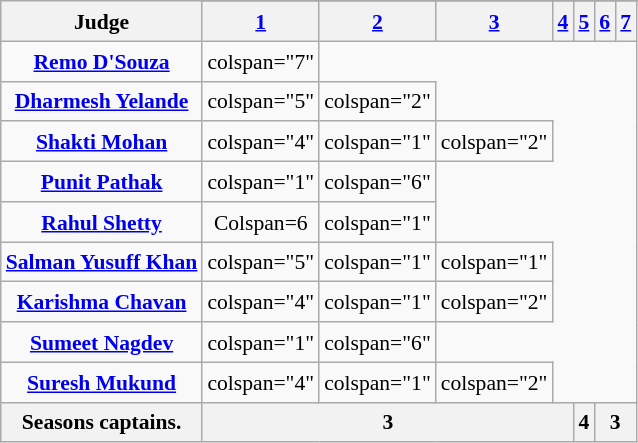<table class="wikitable sortable" style="text-align:center; font-size:90%; line-height:20px; width:auto;">
<tr>
<th rowspan="2">Judge</th>
</tr>
<tr>
<th><a href='#'><strong>1</strong></a></th>
<th><a href='#'><strong>2</strong></a></th>
<th><a href='#'><strong>3</strong></a></th>
<th><a href='#'><strong>4</strong></a></th>
<th><a href='#'><strong>5</strong></a></th>
<th><a href='#'><strong>6</strong></a></th>
<th><a href='#'><strong>7</strong></a></th>
</tr>
<tr>
<td><strong><a href='#'>Remo D'Souza</a></strong></td>
<td>colspan="7" </td>
</tr>
<tr>
<td><strong><a href='#'>Dharmesh Yelande</a></strong></td>
<td>colspan="5" </td>
<td>colspan="2" </td>
</tr>
<tr>
<td><strong><a href='#'>Shakti Mohan</a></strong></td>
<td>colspan="4" </td>
<td>colspan="1" </td>
<td>colspan="2" </td>
</tr>
<tr>
<td><strong><a href='#'>Punit Pathak</a></strong></td>
<td>colspan="1" </td>
<td>colspan="6" </td>
</tr>
<tr>
<td><strong><a href='#'>Rahul Shetty</a></strong></td>
<td>Colspan=6 </td>
<td>colspan="1" </td>
</tr>
<tr>
<td><strong><a href='#'>Salman Yusuff Khan</a></strong></td>
<td>colspan="5" </td>
<td>colspan="1" </td>
<td>colspan="1" </td>
</tr>
<tr>
<td><strong><a href='#'>Karishma Chavan</a></strong></td>
<td>colspan="4" </td>
<td>colspan="1" </td>
<td>colspan="2" </td>
</tr>
<tr>
<td><strong><a href='#'>Sumeet Nagdev</a></strong></td>
<td>colspan="1" </td>
<td>colspan="6" </td>
</tr>
<tr>
<td><strong><a href='#'>Suresh Mukund</a></strong></td>
<td>colspan="4" </td>
<td>colspan="1" </td>
<td>colspan="2" </td>
</tr>
<tr>
<th>Seasons captains.</th>
<th colspan="4">3</th>
<th colspan="1">4</th>
<th colspan="2">3</th>
</tr>
</table>
